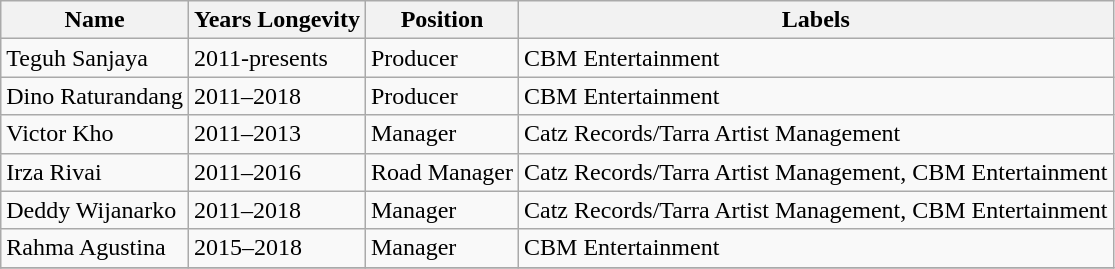<table class="wikitable">
<tr>
<th>Name</th>
<th>Years Longevity</th>
<th>Position</th>
<th>Labels</th>
</tr>
<tr>
<td>Teguh Sanjaya</td>
<td>2011-presents</td>
<td>Producer</td>
<td>CBM Entertainment</td>
</tr>
<tr>
<td>Dino Raturandang</td>
<td>2011–2018</td>
<td>Producer</td>
<td>CBM Entertainment</td>
</tr>
<tr>
<td>Victor Kho</td>
<td>2011–2013</td>
<td>Manager</td>
<td>Catz Records/Tarra Artist Management</td>
</tr>
<tr>
<td>Irza Rivai</td>
<td>2011–2016</td>
<td>Road Manager</td>
<td>Catz Records/Tarra Artist Management, CBM Entertainment</td>
</tr>
<tr>
<td>Deddy Wijanarko</td>
<td>2011–2018</td>
<td>Manager</td>
<td>Catz Records/Tarra Artist Management, CBM Entertainment</td>
</tr>
<tr>
<td>Rahma Agustina</td>
<td>2015–2018</td>
<td>Manager</td>
<td>CBM Entertainment</td>
</tr>
<tr>
</tr>
</table>
